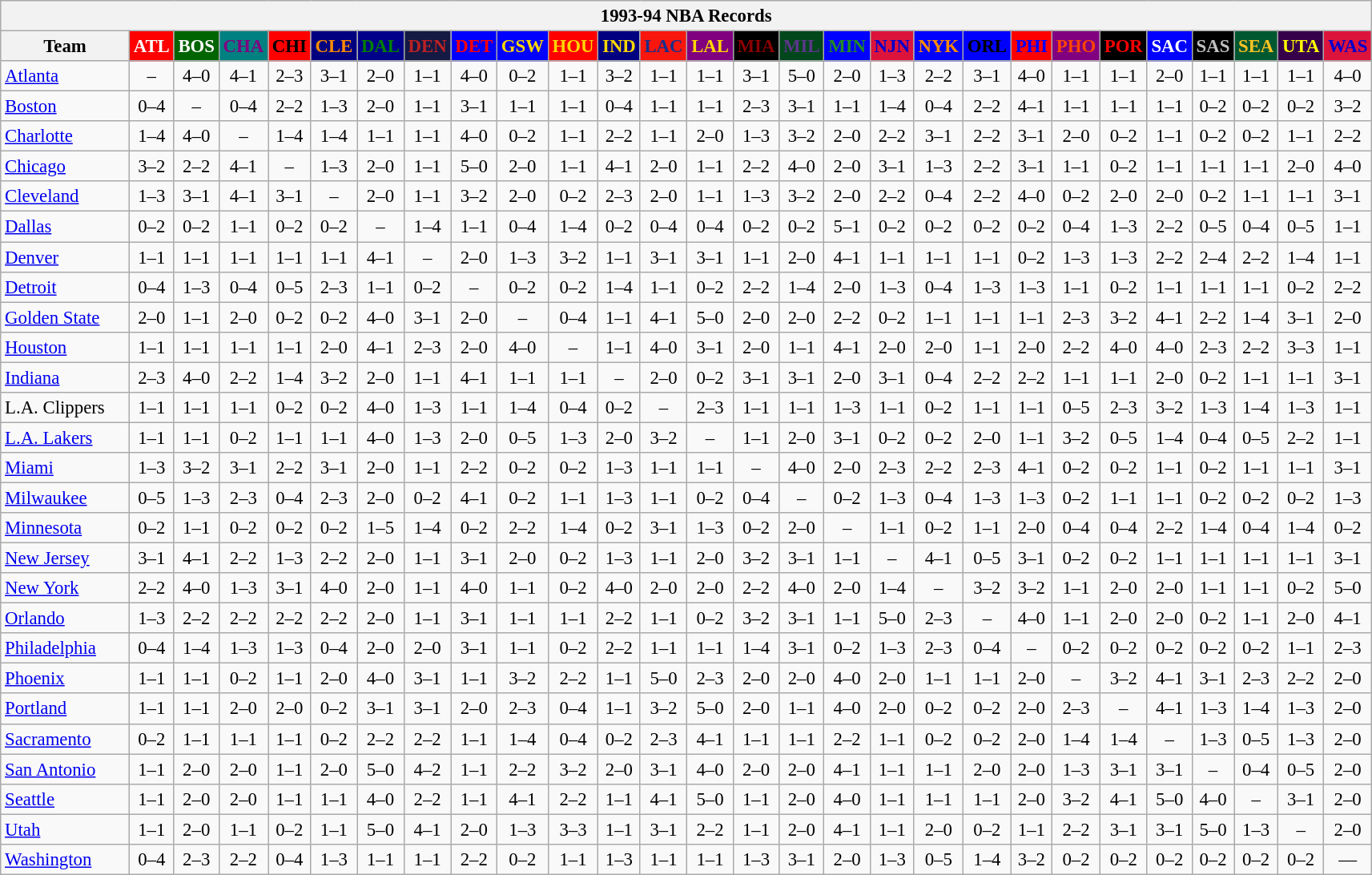<table class="wikitable" style="font-size:95%; text-align:center;">
<tr>
<th colspan=28>1993-94 NBA Records</th>
</tr>
<tr>
<th width=100>Team</th>
<th style="background:#FF0000;color:#FFFFFF;width=35">ATL</th>
<th style="background:#006400;color:#FFFFFF;width=35">BOS</th>
<th style="background:#008080;color:#800080;width=35">CHA</th>
<th style="background:#FF0000;color:#000000;width=35">CHI</th>
<th style="background:#000080;color:#FF8C00;width=35">CLE</th>
<th style="background:#00008B;color:#008000;width=35">DAL</th>
<th style="background:#141A44;color:#BC2224;width=35">DEN</th>
<th style="background:#0000FF;color:#FF0000;width=35">DET</th>
<th style="background:#0000FF;color:#FFD700;width=35">GSW</th>
<th style="background:#FF0000;color:#FFD700;width=35">HOU</th>
<th style="background:#000080;color:#FFD700;width=35">IND</th>
<th style="background:#F9160D;color:#1A2E8B;width=35">LAC</th>
<th style="background:#800080;color:#FFD700;width=35">LAL</th>
<th style="background:#000000;color:#8B0000;width=35">MIA</th>
<th style="background:#00471B;color:#5C378A;width=35">MIL</th>
<th style="background:#0000FF;color:#228B22;width=35">MIN</th>
<th style="background:#DC143C;color:#0000CD;width=35">NJN</th>
<th style="background:#0000FF;color:#FF8C00;width=35">NYK</th>
<th style="background:#0000FF;color:#000000;width=35">ORL</th>
<th style="background:#FF0000;color:#0000FF;width=35">PHI</th>
<th style="background:#800080;color:#FF4500;width=35">PHO</th>
<th style="background:#000000;color:#FF0000;width=35">POR</th>
<th style="background:#0000FF;color:#FFFFFF;width=35">SAC</th>
<th style="background:#000000;color:#C0C0C0;width=35">SAS</th>
<th style="background:#005831;color:#FFC322;width=35">SEA</th>
<th style="background:#36004A;color:#FFFF00;width=35">UTA</th>
<th style="background:#DC143C;color:#0000CD;width=35">WAS</th>
</tr>
<tr>
<td style="text-align:left;"><a href='#'>Atlanta</a></td>
<td>–</td>
<td>4–0</td>
<td>4–1</td>
<td>2–3</td>
<td>3–1</td>
<td>2–0</td>
<td>1–1</td>
<td>4–0</td>
<td>0–2</td>
<td>1–1</td>
<td>3–2</td>
<td>1–1</td>
<td>1–1</td>
<td>3–1</td>
<td>5–0</td>
<td>2–0</td>
<td>1–3</td>
<td>2–2</td>
<td>3–1</td>
<td>4–0</td>
<td>1–1</td>
<td>1–1</td>
<td>2–0</td>
<td>1–1</td>
<td>1–1</td>
<td>1–1</td>
<td>4–0</td>
</tr>
<tr>
<td style="text-align:left;"><a href='#'>Boston</a></td>
<td>0–4</td>
<td>–</td>
<td>0–4</td>
<td>2–2</td>
<td>1–3</td>
<td>2–0</td>
<td>1–1</td>
<td>3–1</td>
<td>1–1</td>
<td>1–1</td>
<td>0–4</td>
<td>1–1</td>
<td>1–1</td>
<td>2–3</td>
<td>3–1</td>
<td>1–1</td>
<td>1–4</td>
<td>0–4</td>
<td>2–2</td>
<td>4–1</td>
<td>1–1</td>
<td>1–1</td>
<td>1–1</td>
<td>0–2</td>
<td>0–2</td>
<td>0–2</td>
<td>3–2</td>
</tr>
<tr>
<td style="text-align:left;"><a href='#'>Charlotte</a></td>
<td>1–4</td>
<td>4–0</td>
<td>–</td>
<td>1–4</td>
<td>1–4</td>
<td>1–1</td>
<td>1–1</td>
<td>4–0</td>
<td>0–2</td>
<td>1–1</td>
<td>2–2</td>
<td>1–1</td>
<td>2–0</td>
<td>1–3</td>
<td>3–2</td>
<td>2–0</td>
<td>2–2</td>
<td>3–1</td>
<td>2–2</td>
<td>3–1</td>
<td>2–0</td>
<td>0–2</td>
<td>1–1</td>
<td>0–2</td>
<td>0–2</td>
<td>1–1</td>
<td>2–2</td>
</tr>
<tr>
<td style="text-align:left;"><a href='#'>Chicago</a></td>
<td>3–2</td>
<td>2–2</td>
<td>4–1</td>
<td>–</td>
<td>1–3</td>
<td>2–0</td>
<td>1–1</td>
<td>5–0</td>
<td>2–0</td>
<td>1–1</td>
<td>4–1</td>
<td>2–0</td>
<td>1–1</td>
<td>2–2</td>
<td>4–0</td>
<td>2–0</td>
<td>3–1</td>
<td>1–3</td>
<td>2–2</td>
<td>3–1</td>
<td>1–1</td>
<td>0–2</td>
<td>1–1</td>
<td>1–1</td>
<td>1–1</td>
<td>2–0</td>
<td>4–0</td>
</tr>
<tr>
<td style="text-align:left;"><a href='#'>Cleveland</a></td>
<td>1–3</td>
<td>3–1</td>
<td>4–1</td>
<td>3–1</td>
<td>–</td>
<td>2–0</td>
<td>1–1</td>
<td>3–2</td>
<td>2–0</td>
<td>0–2</td>
<td>2–3</td>
<td>2–0</td>
<td>1–1</td>
<td>1–3</td>
<td>3–2</td>
<td>2–0</td>
<td>2–2</td>
<td>0–4</td>
<td>2–2</td>
<td>4–0</td>
<td>0–2</td>
<td>2–0</td>
<td>2–0</td>
<td>0–2</td>
<td>1–1</td>
<td>1–1</td>
<td>3–1</td>
</tr>
<tr>
<td style="text-align:left;"><a href='#'>Dallas</a></td>
<td>0–2</td>
<td>0–2</td>
<td>1–1</td>
<td>0–2</td>
<td>0–2</td>
<td>–</td>
<td>1–4</td>
<td>1–1</td>
<td>0–4</td>
<td>1–4</td>
<td>0–2</td>
<td>0–4</td>
<td>0–4</td>
<td>0–2</td>
<td>0–2</td>
<td>5–1</td>
<td>0–2</td>
<td>0–2</td>
<td>0–2</td>
<td>0–2</td>
<td>0–4</td>
<td>1–3</td>
<td>2–2</td>
<td>0–5</td>
<td>0–4</td>
<td>0–5</td>
<td>1–1</td>
</tr>
<tr>
<td style="text-align:left;"><a href='#'>Denver</a></td>
<td>1–1</td>
<td>1–1</td>
<td>1–1</td>
<td>1–1</td>
<td>1–1</td>
<td>4–1</td>
<td>–</td>
<td>2–0</td>
<td>1–3</td>
<td>3–2</td>
<td>1–1</td>
<td>3–1</td>
<td>3–1</td>
<td>1–1</td>
<td>2–0</td>
<td>4–1</td>
<td>1–1</td>
<td>1–1</td>
<td>1–1</td>
<td>0–2</td>
<td>1–3</td>
<td>1–3</td>
<td>2–2</td>
<td>2–4</td>
<td>2–2</td>
<td>1–4</td>
<td>1–1</td>
</tr>
<tr>
<td style="text-align:left;"><a href='#'>Detroit</a></td>
<td>0–4</td>
<td>1–3</td>
<td>0–4</td>
<td>0–5</td>
<td>2–3</td>
<td>1–1</td>
<td>0–2</td>
<td>–</td>
<td>0–2</td>
<td>0–2</td>
<td>1–4</td>
<td>1–1</td>
<td>0–2</td>
<td>2–2</td>
<td>1–4</td>
<td>2–0</td>
<td>1–3</td>
<td>0–4</td>
<td>1–3</td>
<td>1–3</td>
<td>1–1</td>
<td>0–2</td>
<td>1–1</td>
<td>1–1</td>
<td>1–1</td>
<td>0–2</td>
<td>2–2</td>
</tr>
<tr>
<td style="text-align:left;"><a href='#'>Golden State</a></td>
<td>2–0</td>
<td>1–1</td>
<td>2–0</td>
<td>0–2</td>
<td>0–2</td>
<td>4–0</td>
<td>3–1</td>
<td>2–0</td>
<td>–</td>
<td>0–4</td>
<td>1–1</td>
<td>4–1</td>
<td>5–0</td>
<td>2–0</td>
<td>2–0</td>
<td>2–2</td>
<td>0–2</td>
<td>1–1</td>
<td>1–1</td>
<td>1–1</td>
<td>2–3</td>
<td>3–2</td>
<td>4–1</td>
<td>2–2</td>
<td>1–4</td>
<td>3–1</td>
<td>2–0</td>
</tr>
<tr>
<td style="text-align:left;"><a href='#'>Houston</a></td>
<td>1–1</td>
<td>1–1</td>
<td>1–1</td>
<td>1–1</td>
<td>2–0</td>
<td>4–1</td>
<td>2–3</td>
<td>2–0</td>
<td>4–0</td>
<td>–</td>
<td>1–1</td>
<td>4–0</td>
<td>3–1</td>
<td>2–0</td>
<td>1–1</td>
<td>4–1</td>
<td>2–0</td>
<td>2–0</td>
<td>1–1</td>
<td>2–0</td>
<td>2–2</td>
<td>4–0</td>
<td>4–0</td>
<td>2–3</td>
<td>2–2</td>
<td>3–3</td>
<td>1–1</td>
</tr>
<tr>
<td style="text-align:left;"><a href='#'>Indiana</a></td>
<td>2–3</td>
<td>4–0</td>
<td>2–2</td>
<td>1–4</td>
<td>3–2</td>
<td>2–0</td>
<td>1–1</td>
<td>4–1</td>
<td>1–1</td>
<td>1–1</td>
<td>–</td>
<td>2–0</td>
<td>0–2</td>
<td>3–1</td>
<td>3–1</td>
<td>2–0</td>
<td>3–1</td>
<td>0–4</td>
<td>2–2</td>
<td>2–2</td>
<td>1–1</td>
<td>1–1</td>
<td>2–0</td>
<td>0–2</td>
<td>1–1</td>
<td>1–1</td>
<td>3–1</td>
</tr>
<tr>
<td style="text-align:left;">L.A. Clippers</td>
<td>1–1</td>
<td>1–1</td>
<td>1–1</td>
<td>0–2</td>
<td>0–2</td>
<td>4–0</td>
<td>1–3</td>
<td>1–1</td>
<td>1–4</td>
<td>0–4</td>
<td>0–2</td>
<td>–</td>
<td>2–3</td>
<td>1–1</td>
<td>1–1</td>
<td>1–3</td>
<td>1–1</td>
<td>0–2</td>
<td>1–1</td>
<td>1–1</td>
<td>0–5</td>
<td>2–3</td>
<td>3–2</td>
<td>1–3</td>
<td>1–4</td>
<td>1–3</td>
<td>1–1</td>
</tr>
<tr>
<td style="text-align:left;"><a href='#'>L.A. Lakers</a></td>
<td>1–1</td>
<td>1–1</td>
<td>0–2</td>
<td>1–1</td>
<td>1–1</td>
<td>4–0</td>
<td>1–3</td>
<td>2–0</td>
<td>0–5</td>
<td>1–3</td>
<td>2–0</td>
<td>3–2</td>
<td>–</td>
<td>1–1</td>
<td>2–0</td>
<td>3–1</td>
<td>0–2</td>
<td>0–2</td>
<td>2–0</td>
<td>1–1</td>
<td>3–2</td>
<td>0–5</td>
<td>1–4</td>
<td>0–4</td>
<td>0–5</td>
<td>2–2</td>
<td>1–1</td>
</tr>
<tr>
<td style="text-align:left;"><a href='#'>Miami</a></td>
<td>1–3</td>
<td>3–2</td>
<td>3–1</td>
<td>2–2</td>
<td>3–1</td>
<td>2–0</td>
<td>1–1</td>
<td>2–2</td>
<td>0–2</td>
<td>0–2</td>
<td>1–3</td>
<td>1–1</td>
<td>1–1</td>
<td>–</td>
<td>4–0</td>
<td>2–0</td>
<td>2–3</td>
<td>2–2</td>
<td>2–3</td>
<td>4–1</td>
<td>0–2</td>
<td>0–2</td>
<td>1–1</td>
<td>0–2</td>
<td>1–1</td>
<td>1–1</td>
<td>3–1</td>
</tr>
<tr>
<td style="text-align:left;"><a href='#'>Milwaukee</a></td>
<td>0–5</td>
<td>1–3</td>
<td>2–3</td>
<td>0–4</td>
<td>2–3</td>
<td>2–0</td>
<td>0–2</td>
<td>4–1</td>
<td>0–2</td>
<td>1–1</td>
<td>1–3</td>
<td>1–1</td>
<td>0–2</td>
<td>0–4</td>
<td>–</td>
<td>0–2</td>
<td>1–3</td>
<td>0–4</td>
<td>1–3</td>
<td>1–3</td>
<td>0–2</td>
<td>1–1</td>
<td>1–1</td>
<td>0–2</td>
<td>0–2</td>
<td>0–2</td>
<td>1–3</td>
</tr>
<tr>
<td style="text-align:left;"><a href='#'>Minnesota</a></td>
<td>0–2</td>
<td>1–1</td>
<td>0–2</td>
<td>0–2</td>
<td>0–2</td>
<td>1–5</td>
<td>1–4</td>
<td>0–2</td>
<td>2–2</td>
<td>1–4</td>
<td>0–2</td>
<td>3–1</td>
<td>1–3</td>
<td>0–2</td>
<td>2–0</td>
<td>–</td>
<td>1–1</td>
<td>0–2</td>
<td>1–1</td>
<td>2–0</td>
<td>0–4</td>
<td>0–4</td>
<td>2–2</td>
<td>1–4</td>
<td>0–4</td>
<td>1–4</td>
<td>0–2</td>
</tr>
<tr>
<td style="text-align:left;"><a href='#'>New Jersey</a></td>
<td>3–1</td>
<td>4–1</td>
<td>2–2</td>
<td>1–3</td>
<td>2–2</td>
<td>2–0</td>
<td>1–1</td>
<td>3–1</td>
<td>2–0</td>
<td>0–2</td>
<td>1–3</td>
<td>1–1</td>
<td>2–0</td>
<td>3–2</td>
<td>3–1</td>
<td>1–1</td>
<td>–</td>
<td>4–1</td>
<td>0–5</td>
<td>3–1</td>
<td>0–2</td>
<td>0–2</td>
<td>1–1</td>
<td>1–1</td>
<td>1–1</td>
<td>1–1</td>
<td>3–1</td>
</tr>
<tr>
<td style="text-align:left;"><a href='#'>New York</a></td>
<td>2–2</td>
<td>4–0</td>
<td>1–3</td>
<td>3–1</td>
<td>4–0</td>
<td>2–0</td>
<td>1–1</td>
<td>4–0</td>
<td>1–1</td>
<td>0–2</td>
<td>4–0</td>
<td>2–0</td>
<td>2–0</td>
<td>2–2</td>
<td>4–0</td>
<td>2–0</td>
<td>1–4</td>
<td>–</td>
<td>3–2</td>
<td>3–2</td>
<td>1–1</td>
<td>2–0</td>
<td>2–0</td>
<td>1–1</td>
<td>1–1</td>
<td>0–2</td>
<td>5–0</td>
</tr>
<tr>
<td style="text-align:left;"><a href='#'>Orlando</a></td>
<td>1–3</td>
<td>2–2</td>
<td>2–2</td>
<td>2–2</td>
<td>2–2</td>
<td>2–0</td>
<td>1–1</td>
<td>3–1</td>
<td>1–1</td>
<td>1–1</td>
<td>2–2</td>
<td>1–1</td>
<td>0–2</td>
<td>3–2</td>
<td>3–1</td>
<td>1–1</td>
<td>5–0</td>
<td>2–3</td>
<td>–</td>
<td>4–0</td>
<td>1–1</td>
<td>2–0</td>
<td>2–0</td>
<td>0–2</td>
<td>1–1</td>
<td>2–0</td>
<td>4–1</td>
</tr>
<tr>
<td style="text-align:left;"><a href='#'>Philadelphia</a></td>
<td>0–4</td>
<td>1–4</td>
<td>1–3</td>
<td>1–3</td>
<td>0–4</td>
<td>2–0</td>
<td>2–0</td>
<td>3–1</td>
<td>1–1</td>
<td>0–2</td>
<td>2–2</td>
<td>1–1</td>
<td>1–1</td>
<td>1–4</td>
<td>3–1</td>
<td>0–2</td>
<td>1–3</td>
<td>2–3</td>
<td>0–4</td>
<td>–</td>
<td>0–2</td>
<td>0–2</td>
<td>0–2</td>
<td>0–2</td>
<td>0–2</td>
<td>1–1</td>
<td>2–3</td>
</tr>
<tr>
<td style="text-align:left;"><a href='#'>Phoenix</a></td>
<td>1–1</td>
<td>1–1</td>
<td>0–2</td>
<td>1–1</td>
<td>2–0</td>
<td>4–0</td>
<td>3–1</td>
<td>1–1</td>
<td>3–2</td>
<td>2–2</td>
<td>1–1</td>
<td>5–0</td>
<td>2–3</td>
<td>2–0</td>
<td>2–0</td>
<td>4–0</td>
<td>2–0</td>
<td>1–1</td>
<td>1–1</td>
<td>2–0</td>
<td>–</td>
<td>3–2</td>
<td>4–1</td>
<td>3–1</td>
<td>2–3</td>
<td>2–2</td>
<td>2–0</td>
</tr>
<tr>
<td style="text-align:left;"><a href='#'>Portland</a></td>
<td>1–1</td>
<td>1–1</td>
<td>2–0</td>
<td>2–0</td>
<td>0–2</td>
<td>3–1</td>
<td>3–1</td>
<td>2–0</td>
<td>2–3</td>
<td>0–4</td>
<td>1–1</td>
<td>3–2</td>
<td>5–0</td>
<td>2–0</td>
<td>1–1</td>
<td>4–0</td>
<td>2–0</td>
<td>0–2</td>
<td>0–2</td>
<td>2–0</td>
<td>2–3</td>
<td>–</td>
<td>4–1</td>
<td>1–3</td>
<td>1–4</td>
<td>1–3</td>
<td>2–0</td>
</tr>
<tr>
<td style="text-align:left;"><a href='#'>Sacramento</a></td>
<td>0–2</td>
<td>1–1</td>
<td>1–1</td>
<td>1–1</td>
<td>0–2</td>
<td>2–2</td>
<td>2–2</td>
<td>1–1</td>
<td>1–4</td>
<td>0–4</td>
<td>0–2</td>
<td>2–3</td>
<td>4–1</td>
<td>1–1</td>
<td>1–1</td>
<td>2–2</td>
<td>1–1</td>
<td>0–2</td>
<td>0–2</td>
<td>2–0</td>
<td>1–4</td>
<td>1–4</td>
<td>–</td>
<td>1–3</td>
<td>0–5</td>
<td>1–3</td>
<td>2–0</td>
</tr>
<tr>
<td style="text-align:left;"><a href='#'>San Antonio</a></td>
<td>1–1</td>
<td>2–0</td>
<td>2–0</td>
<td>1–1</td>
<td>2–0</td>
<td>5–0</td>
<td>4–2</td>
<td>1–1</td>
<td>2–2</td>
<td>3–2</td>
<td>2–0</td>
<td>3–1</td>
<td>4–0</td>
<td>2–0</td>
<td>2–0</td>
<td>4–1</td>
<td>1–1</td>
<td>1–1</td>
<td>2–0</td>
<td>2–0</td>
<td>1–3</td>
<td>3–1</td>
<td>3–1</td>
<td>–</td>
<td>0–4</td>
<td>0–5</td>
<td>2–0</td>
</tr>
<tr>
<td style="text-align:left;"><a href='#'>Seattle</a></td>
<td>1–1</td>
<td>2–0</td>
<td>2–0</td>
<td>1–1</td>
<td>1–1</td>
<td>4–0</td>
<td>2–2</td>
<td>1–1</td>
<td>4–1</td>
<td>2–2</td>
<td>1–1</td>
<td>4–1</td>
<td>5–0</td>
<td>1–1</td>
<td>2–0</td>
<td>4–0</td>
<td>1–1</td>
<td>1–1</td>
<td>1–1</td>
<td>2–0</td>
<td>3–2</td>
<td>4–1</td>
<td>5–0</td>
<td>4–0</td>
<td>–</td>
<td>3–1</td>
<td>2–0</td>
</tr>
<tr>
<td style="text-align:left;"><a href='#'>Utah</a></td>
<td>1–1</td>
<td>2–0</td>
<td>1–1</td>
<td>0–2</td>
<td>1–1</td>
<td>5–0</td>
<td>4–1</td>
<td>2–0</td>
<td>1–3</td>
<td>3–3</td>
<td>1–1</td>
<td>3–1</td>
<td>2–2</td>
<td>1–1</td>
<td>2–0</td>
<td>4–1</td>
<td>1–1</td>
<td>2–0</td>
<td>0–2</td>
<td>1–1</td>
<td>2–2</td>
<td>3–1</td>
<td>3–1</td>
<td>5–0</td>
<td>1–3</td>
<td>–</td>
<td>2–0</td>
</tr>
<tr>
<td style="text-align:left;"><a href='#'>Washington</a></td>
<td>0–4</td>
<td>2–3</td>
<td>2–2</td>
<td>0–4</td>
<td>1–3</td>
<td>1–1</td>
<td>1–1</td>
<td>2–2</td>
<td>0–2</td>
<td>1–1</td>
<td>1–3</td>
<td>1–1</td>
<td>1–1</td>
<td>1–3</td>
<td>3–1</td>
<td>2–0</td>
<td>1–3</td>
<td>0–5</td>
<td>1–4</td>
<td>3–2</td>
<td>0–2</td>
<td>0–2</td>
<td>0–2</td>
<td>0–2</td>
<td>0–2</td>
<td>0–2</td>
<td>—</td>
</tr>
</table>
